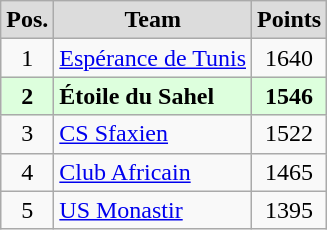<table class="wikitable" style="text-align: center;">
<tr>
<th style="background:#DCDCDC">Pos.</th>
<th style="background:#DCDCDC">Team</th>
<th style="background:#DCDCDC">Points</th>
</tr>
<tr>
<td align=center>1</td>
<td align=left> <a href='#'>Espérance de Tunis</a></td>
<td align=center>1640</td>
</tr>
<tr style="background:#dfd;">
<td align=center><strong>2</strong></td>
<td align=left> <strong>Étoile du Sahel</strong></td>
<td align=center><strong>1546</strong></td>
</tr>
<tr>
<td align=center>3</td>
<td align=left> <a href='#'>CS Sfaxien</a></td>
<td align=center>1522</td>
</tr>
<tr>
<td align=center>4</td>
<td align=left> <a href='#'>Club Africain</a></td>
<td align=center>1465</td>
</tr>
<tr>
<td align=center>5</td>
<td align=left> <a href='#'>US Monastir</a></td>
<td align=center>1395</td>
</tr>
</table>
